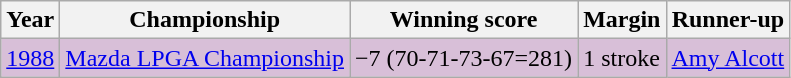<table class="wikitable">
<tr>
<th>Year</th>
<th>Championship</th>
<th>Winning score</th>
<th>Margin</th>
<th>Runner-up</th>
</tr>
<tr style="background:#D8BFD8;">
<td><a href='#'>1988</a></td>
<td><a href='#'>Mazda LPGA Championship</a></td>
<td>−7 (70-71-73-67=281)</td>
<td>1 stroke</td>
<td> <a href='#'>Amy Alcott</a></td>
</tr>
</table>
